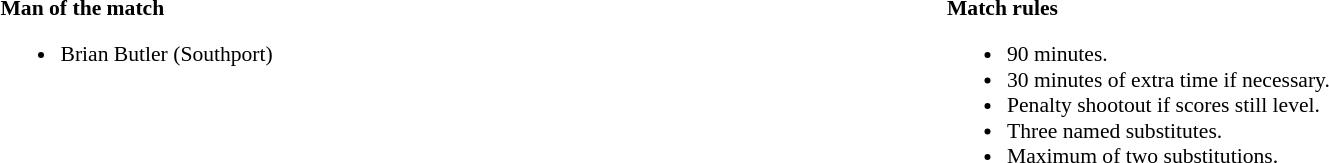<table width=100% style="font-size: 90%">
<tr>
<td width=50% valign=top><br><strong>Man of the match</strong><ul><li>Brian Butler (Southport)</li></ul></td>
<td width=55% valign=top><br><strong>Match rules</strong><ul><li>90 minutes.</li><li>30 minutes of extra time if necessary.</li><li>Penalty shootout if scores still level.</li><li>Three named substitutes.</li><li>Maximum of two substitutions.</li></ul></td>
</tr>
</table>
